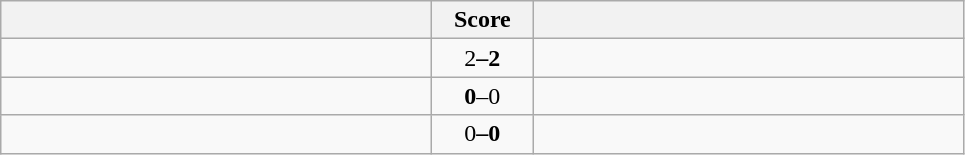<table class="wikitable" style="text-align: center;">
<tr>
<th width=280></th>
<th width=60>Score</th>
<th width=280></th>
</tr>
<tr>
<td align=left><strong></td>
<td></strong>2<strong>–2</td>
<td align=left></td>
</tr>
<tr>
<td align=left></strong></td>
<td><strong>0</strong>–0</td>
<td align=left></td>
</tr>
<tr>
<td align=left><strong></td>
<td></strong>0<strong>–0</td>
<td align=left></td>
</tr>
</table>
